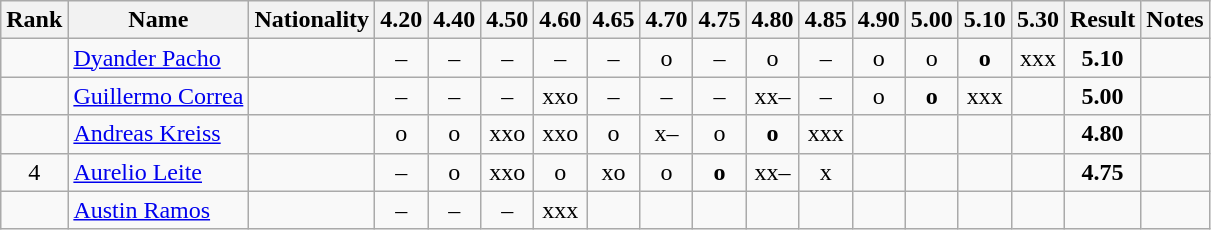<table class="wikitable sortable" style="text-align:center">
<tr>
<th>Rank</th>
<th>Name</th>
<th>Nationality</th>
<th>4.20</th>
<th>4.40</th>
<th>4.50</th>
<th>4.60</th>
<th>4.65</th>
<th>4.70</th>
<th>4.75</th>
<th>4.80</th>
<th>4.85</th>
<th>4.90</th>
<th>5.00</th>
<th>5.10</th>
<th>5.30</th>
<th>Result</th>
<th>Notes</th>
</tr>
<tr>
<td></td>
<td align=left><a href='#'>Dyander Pacho</a></td>
<td align=left></td>
<td>–</td>
<td>–</td>
<td>–</td>
<td>–</td>
<td>–</td>
<td>o</td>
<td>–</td>
<td>o</td>
<td>–</td>
<td>o</td>
<td>o</td>
<td><strong>o</strong></td>
<td>xxx</td>
<td><strong>5.10</strong></td>
<td></td>
</tr>
<tr>
<td></td>
<td align=left><a href='#'>Guillermo Correa</a></td>
<td align=left></td>
<td>–</td>
<td>–</td>
<td>–</td>
<td>xxo</td>
<td>–</td>
<td>–</td>
<td>–</td>
<td>xx–</td>
<td>–</td>
<td>o</td>
<td><strong>o</strong></td>
<td>xxx</td>
<td></td>
<td><strong>5.00</strong></td>
<td></td>
</tr>
<tr>
<td></td>
<td align=left><a href='#'>Andreas Kreiss</a></td>
<td align=left></td>
<td>o</td>
<td>o</td>
<td>xxo</td>
<td>xxo</td>
<td>o</td>
<td>x–</td>
<td>o</td>
<td><strong>o</strong></td>
<td>xxx</td>
<td></td>
<td></td>
<td></td>
<td></td>
<td><strong>4.80</strong></td>
<td></td>
</tr>
<tr>
<td>4</td>
<td align=left><a href='#'>Aurelio Leite</a></td>
<td align=left></td>
<td>–</td>
<td>o</td>
<td>xxo</td>
<td>o</td>
<td>xo</td>
<td>o</td>
<td><strong>o</strong></td>
<td>xx–</td>
<td>x</td>
<td></td>
<td></td>
<td></td>
<td></td>
<td><strong>4.75</strong></td>
<td></td>
</tr>
<tr>
<td></td>
<td align=left><a href='#'>Austin Ramos</a></td>
<td align=left></td>
<td>–</td>
<td>–</td>
<td>–</td>
<td>xxx</td>
<td></td>
<td></td>
<td></td>
<td></td>
<td></td>
<td></td>
<td></td>
<td></td>
<td></td>
<td><strong></strong></td>
<td></td>
</tr>
</table>
